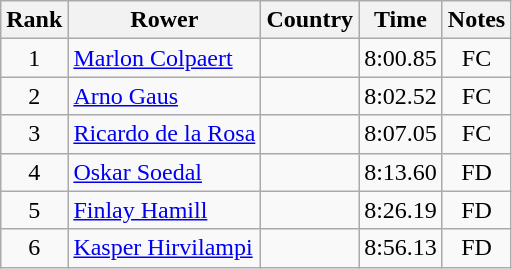<table class="wikitable" style="text-align:center">
<tr>
<th>Rank</th>
<th>Rower</th>
<th>Country</th>
<th>Time</th>
<th>Notes</th>
</tr>
<tr>
<td>1</td>
<td align="left"><a href='#'>Marlon Colpaert</a></td>
<td align="left"></td>
<td>8:00.85</td>
<td>FC</td>
</tr>
<tr>
<td>2</td>
<td align="left"><a href='#'>Arno Gaus</a></td>
<td align="left"></td>
<td>8:02.52</td>
<td>FC</td>
</tr>
<tr>
<td>3</td>
<td align="left"><a href='#'>Ricardo de la Rosa</a></td>
<td align="left"></td>
<td>8:07.05</td>
<td>FC</td>
</tr>
<tr>
<td>4</td>
<td align="left"><a href='#'>Oskar Soedal</a></td>
<td align="left"></td>
<td>8:13.60</td>
<td>FD</td>
</tr>
<tr>
<td>5</td>
<td align="left"><a href='#'>Finlay Hamill</a></td>
<td align="left"></td>
<td>8:26.19</td>
<td>FD</td>
</tr>
<tr>
<td>6</td>
<td align="left"><a href='#'>Kasper Hirvilampi</a></td>
<td align="left"></td>
<td>8:56.13</td>
<td>FD</td>
</tr>
</table>
